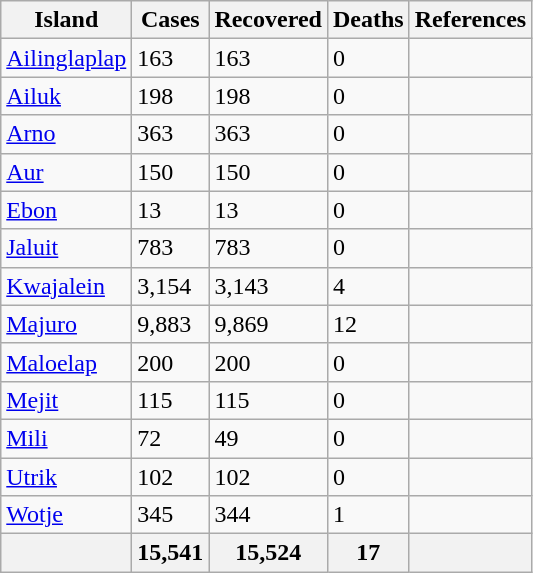<table class="wikitable sortable">
<tr>
<th>Island</th>
<th>Cases</th>
<th>Recovered</th>
<th>Deaths</th>
<th>References</th>
</tr>
<tr>
<td><a href='#'>Ailinglaplap</a></td>
<td>163</td>
<td>163</td>
<td>0</td>
<td></td>
</tr>
<tr>
<td><a href='#'>Ailuk</a></td>
<td>198</td>
<td>198</td>
<td>0</td>
<td></td>
</tr>
<tr>
<td><a href='#'>Arno</a></td>
<td>363</td>
<td>363</td>
<td>0</td>
<td></td>
</tr>
<tr>
<td><a href='#'>Aur</a></td>
<td>150</td>
<td>150</td>
<td>0</td>
<td></td>
</tr>
<tr>
<td><a href='#'>Ebon</a></td>
<td>13</td>
<td>13</td>
<td>0</td>
<td></td>
</tr>
<tr>
<td><a href='#'>Jaluit</a></td>
<td>783</td>
<td>783</td>
<td>0</td>
<td></td>
</tr>
<tr>
<td><a href='#'>Kwajalein</a></td>
<td>3,154</td>
<td>3,143</td>
<td>4</td>
<td></td>
</tr>
<tr>
<td><a href='#'>Majuro</a></td>
<td>9,883</td>
<td>9,869</td>
<td>12</td>
<td></td>
</tr>
<tr>
<td><a href='#'>Maloelap</a></td>
<td>200</td>
<td>200</td>
<td>0</td>
<td></td>
</tr>
<tr>
<td><a href='#'>Mejit</a></td>
<td>115</td>
<td>115</td>
<td>0</td>
<td></td>
</tr>
<tr>
<td><a href='#'>Mili</a></td>
<td>72</td>
<td>49</td>
<td>0</td>
<td></td>
</tr>
<tr>
<td><a href='#'>Utrik</a></td>
<td>102</td>
<td>102</td>
<td>0</td>
<td></td>
</tr>
<tr>
<td><a href='#'>Wotje</a></td>
<td>345</td>
<td>344</td>
<td>1</td>
<td></td>
</tr>
<tr>
<th></th>
<th>15,541</th>
<th>15,524</th>
<th>17</th>
<th></th>
</tr>
</table>
